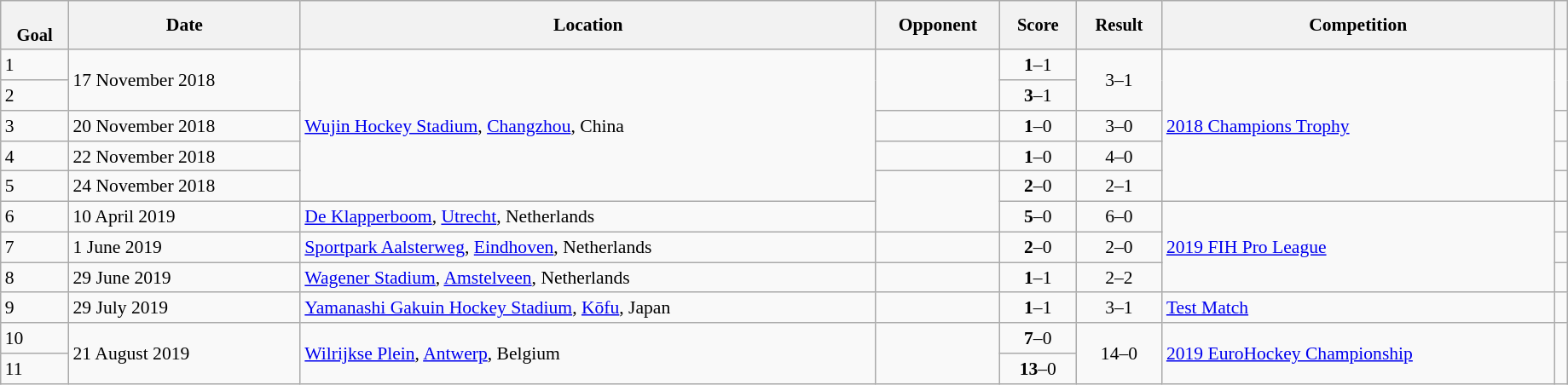<table class="wikitable sortable" style="font-size:90%" width=97%>
<tr>
<th style="font-size:95%;" data-sort-type=number><br>Goal</th>
<th align=center>Date</th>
<th>Location</th>
<th width=90>Opponent</th>
<th data-sort-type="number" style="font-size:95%">Score</th>
<th data-sort-type="number" style="font-size:95%">Result</th>
<th>Competition</th>
<th></th>
</tr>
<tr>
<td>1</td>
<td rowspan=2>17 November 2018</td>
<td rowspan=5><a href='#'>Wujin Hockey Stadium</a>, <a href='#'>Changzhou</a>, China</td>
<td rowspan="2"></td>
<td align="center"><strong>1</strong>–1</td>
<td rowspan=2; align="center">3–1</td>
<td rowspan=5><a href='#'>2018 Champions Trophy</a></td>
<td rowspan=2></td>
</tr>
<tr>
<td>2</td>
<td align="center"><strong>3</strong>–1</td>
</tr>
<tr>
<td>3</td>
<td>20 November 2018</td>
<td></td>
<td align="center"><strong>1</strong>–0</td>
<td align="center">3–0</td>
<td></td>
</tr>
<tr>
<td>4</td>
<td>22 November 2018</td>
<td></td>
<td align="center"><strong>1</strong>–0</td>
<td align="center">4–0</td>
<td></td>
</tr>
<tr>
<td>5</td>
<td>24 November 2018</td>
<td rowspan=2></td>
<td align="center"><strong>2</strong>–0</td>
<td align="center">2–1</td>
<td></td>
</tr>
<tr>
<td>6</td>
<td>10 April 2019</td>
<td><a href='#'>De Klapperboom</a>, <a href='#'>Utrecht</a>, Netherlands</td>
<td align="center"><strong>5</strong>–0</td>
<td align="center">6–0</td>
<td rowspan=3><a href='#'>2019 FIH Pro League</a></td>
<td></td>
</tr>
<tr>
<td>7</td>
<td>1 June 2019</td>
<td><a href='#'>Sportpark Aalsterweg</a>, <a href='#'>Eindhoven</a>, Netherlands</td>
<td></td>
<td align="center"><strong>2</strong>–0</td>
<td align="center">2–0</td>
<td></td>
</tr>
<tr>
<td>8</td>
<td>29 June 2019</td>
<td><a href='#'>Wagener Stadium</a>, <a href='#'>Amstelveen</a>, Netherlands</td>
<td></td>
<td align="center"><strong>1</strong>–1</td>
<td align="center">2–2</td>
<td></td>
</tr>
<tr>
<td>9</td>
<td>29 July 2019</td>
<td><a href='#'>Yamanashi Gakuin Hockey Stadium</a>, <a href='#'>Kōfu</a>, Japan</td>
<td></td>
<td align="center"><strong>1</strong>–1</td>
<td align="center">3–1</td>
<td><a href='#'>Test Match</a></td>
<td></td>
</tr>
<tr>
<td>10</td>
<td rowspan=2>21 August 2019</td>
<td rowspan=2><a href='#'>Wilrijkse Plein</a>, <a href='#'>Antwerp</a>, Belgium</td>
<td rowspan=2></td>
<td align="center"><strong>7</strong>–0</td>
<td rowspan=2; align="center">14–0</td>
<td rowspan=2><a href='#'>2019 EuroHockey Championship</a></td>
<td rowspan=2></td>
</tr>
<tr>
<td>11</td>
<td align="center"><strong>13</strong>–0</td>
</tr>
</table>
